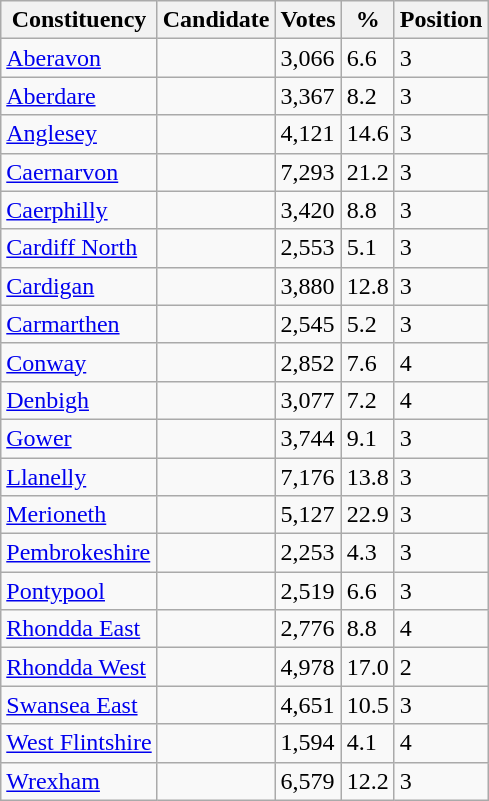<table class="wikitable sortable">
<tr>
<th>Constituency</th>
<th>Candidate</th>
<th>Votes</th>
<th>%</th>
<th>Position</th>
</tr>
<tr>
<td><a href='#'>Aberavon</a></td>
<td></td>
<td>3,066</td>
<td>6.6</td>
<td>3</td>
</tr>
<tr>
<td><a href='#'>Aberdare</a></td>
<td></td>
<td>3,367</td>
<td>8.2</td>
<td>3</td>
</tr>
<tr>
<td><a href='#'>Anglesey</a></td>
<td></td>
<td>4,121</td>
<td>14.6</td>
<td>3</td>
</tr>
<tr>
<td><a href='#'>Caernarvon</a></td>
<td></td>
<td>7,293</td>
<td>21.2</td>
<td>3</td>
</tr>
<tr>
<td><a href='#'>Caerphilly</a></td>
<td></td>
<td>3,420</td>
<td>8.8</td>
<td>3</td>
</tr>
<tr>
<td><a href='#'>Cardiff North</a></td>
<td></td>
<td>2,553</td>
<td>5.1</td>
<td>3</td>
</tr>
<tr>
<td><a href='#'>Cardigan</a></td>
<td></td>
<td>3,880</td>
<td>12.8</td>
<td>3</td>
</tr>
<tr>
<td><a href='#'>Carmarthen</a></td>
<td></td>
<td>2,545</td>
<td>5.2</td>
<td>3</td>
</tr>
<tr>
<td><a href='#'>Conway</a></td>
<td></td>
<td>2,852</td>
<td>7.6</td>
<td>4</td>
</tr>
<tr>
<td><a href='#'>Denbigh</a></td>
<td></td>
<td>3,077</td>
<td>7.2</td>
<td>4</td>
</tr>
<tr>
<td><a href='#'>Gower</a></td>
<td></td>
<td>3,744</td>
<td>9.1</td>
<td>3</td>
</tr>
<tr>
<td><a href='#'>Llanelly</a></td>
<td></td>
<td>7,176</td>
<td>13.8</td>
<td>3</td>
</tr>
<tr>
<td><a href='#'>Merioneth</a></td>
<td></td>
<td>5,127</td>
<td>22.9</td>
<td>3</td>
</tr>
<tr>
<td><a href='#'>Pembrokeshire</a></td>
<td></td>
<td>2,253</td>
<td>4.3</td>
<td>3</td>
</tr>
<tr>
<td><a href='#'>Pontypool</a></td>
<td></td>
<td>2,519</td>
<td>6.6</td>
<td>3</td>
</tr>
<tr>
<td><a href='#'>Rhondda East</a></td>
<td></td>
<td>2,776</td>
<td>8.8</td>
<td>4</td>
</tr>
<tr>
<td><a href='#'>Rhondda West</a></td>
<td></td>
<td>4,978</td>
<td>17.0</td>
<td>2</td>
</tr>
<tr>
<td><a href='#'>Swansea East</a></td>
<td></td>
<td>4,651</td>
<td>10.5</td>
<td>3</td>
</tr>
<tr>
<td><a href='#'>West Flintshire</a></td>
<td></td>
<td>1,594</td>
<td>4.1</td>
<td>4</td>
</tr>
<tr>
<td><a href='#'>Wrexham</a></td>
<td></td>
<td>6,579</td>
<td>12.2</td>
<td>3</td>
</tr>
</table>
